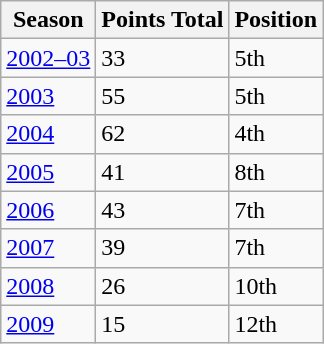<table class="wikitable">
<tr>
<th>Season</th>
<th>Points Total</th>
<th>Position</th>
</tr>
<tr>
<td><a href='#'>2002–03</a></td>
<td>33</td>
<td>5th</td>
</tr>
<tr>
<td><a href='#'>2003</a></td>
<td>55</td>
<td>5th</td>
</tr>
<tr>
<td><a href='#'>2004</a></td>
<td>62</td>
<td>4th</td>
</tr>
<tr>
<td><a href='#'>2005</a></td>
<td>41</td>
<td>8th</td>
</tr>
<tr>
<td><a href='#'>2006</a></td>
<td>43</td>
<td>7th</td>
</tr>
<tr>
<td><a href='#'>2007</a></td>
<td>39</td>
<td>7th</td>
</tr>
<tr>
<td><a href='#'>2008</a></td>
<td>26</td>
<td>10th</td>
</tr>
<tr>
<td><a href='#'>2009</a></td>
<td>15</td>
<td>12th</td>
</tr>
</table>
